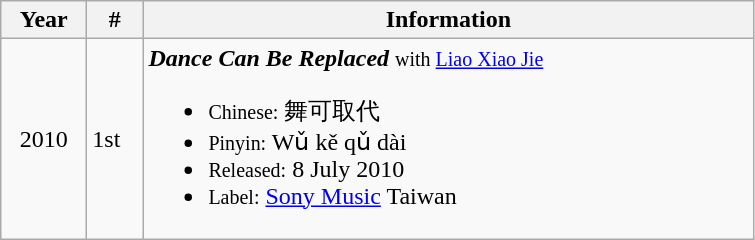<table class="wikitable">
<tr>
<th style="width:50px;">Year</th>
<th style="width:30px;">#</th>
<th style="width:400px;">Information</th>
</tr>
<tr>
<td style="text-align:center">2010</td>
<td>1st</td>
<td><strong><em>Dance Can Be Replaced</em></strong> <small> with <a href='#'>Liao Xiao Jie</a></small><br><ul><li><small>Chinese:</small> 舞可取代</li><li><small>Pinyin:</small> Wǔ kě qǔ dài</li><li><small>Released:</small> 8 July 2010</li><li><small>Label:</small> <a href='#'>Sony Music</a> Taiwan</li></ul></td>
</tr>
</table>
